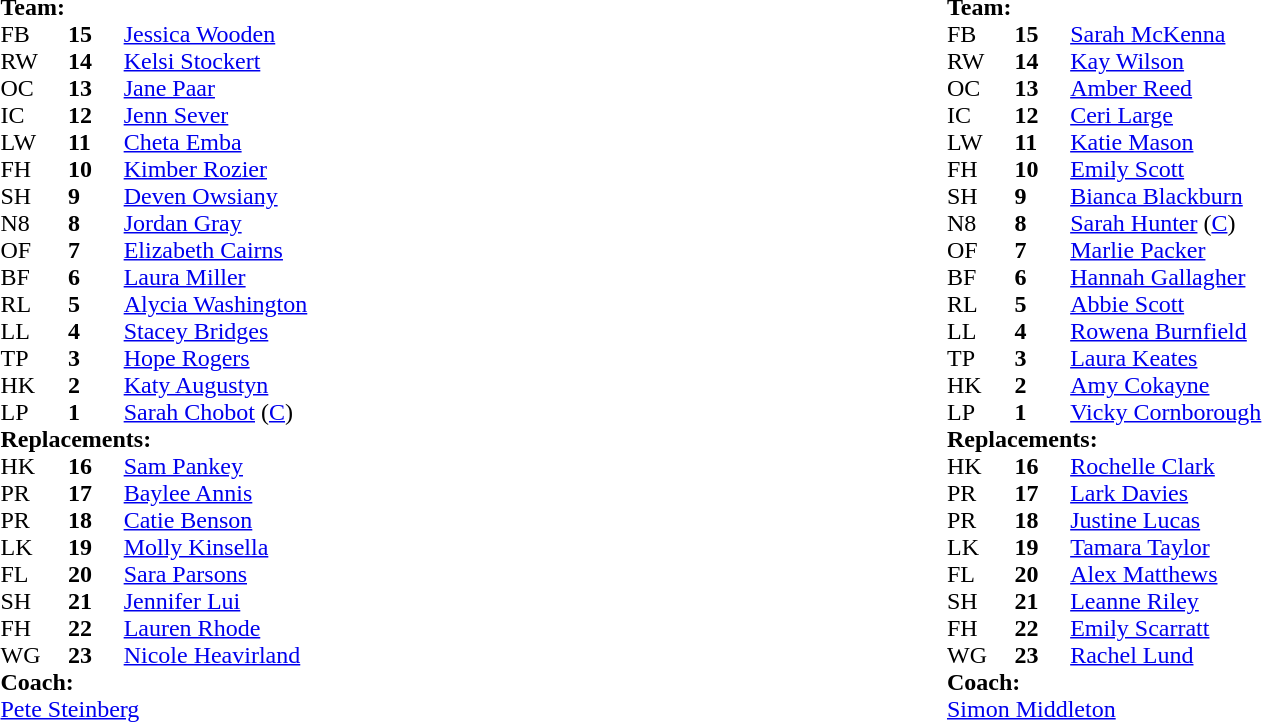<table style="width:100%">
<tr>
<td width="50%"><br><table cellspacing="0" cellpadding="0">
<tr>
<td colspan="4"><strong>Team:</strong></td>
</tr>
<tr>
<th width="3%"></th>
<th width="3%"></th>
<th width="22%"></th>
<th width="22%"></th>
</tr>
<tr>
<td>FB</td>
<td><strong>15</strong></td>
<td><a href='#'>Jessica Wooden</a></td>
</tr>
<tr>
<td>RW</td>
<td><strong>14</strong></td>
<td><a href='#'>Kelsi Stockert</a></td>
</tr>
<tr>
<td>OC</td>
<td><strong>13</strong></td>
<td><a href='#'>Jane Paar</a></td>
</tr>
<tr>
<td>IC</td>
<td><strong>12</strong></td>
<td><a href='#'>Jenn Sever</a></td>
</tr>
<tr>
<td>LW</td>
<td><strong>11</strong></td>
<td><a href='#'>Cheta Emba</a></td>
</tr>
<tr>
<td>FH</td>
<td><strong>10</strong></td>
<td><a href='#'>Kimber Rozier</a></td>
</tr>
<tr>
<td>SH</td>
<td><strong>9</strong></td>
<td><a href='#'>Deven Owsiany</a></td>
</tr>
<tr>
<td>N8</td>
<td><strong>8</strong></td>
<td><a href='#'>Jordan Gray</a></td>
</tr>
<tr>
<td>OF</td>
<td><strong>7</strong></td>
<td><a href='#'>Elizabeth Cairns</a></td>
</tr>
<tr>
<td>BF</td>
<td><strong>6</strong></td>
<td><a href='#'>Laura Miller</a></td>
</tr>
<tr>
<td>RL</td>
<td><strong>5</strong></td>
<td><a href='#'>Alycia Washington</a></td>
</tr>
<tr>
<td>LL</td>
<td><strong>4</strong></td>
<td><a href='#'>Stacey Bridges</a></td>
</tr>
<tr>
<td>TP</td>
<td><strong>3</strong></td>
<td><a href='#'>Hope Rogers</a></td>
</tr>
<tr>
<td>HK</td>
<td><strong>2</strong></td>
<td><a href='#'>Katy Augustyn</a></td>
</tr>
<tr>
<td>LP</td>
<td><strong>1</strong></td>
<td><a href='#'>Sarah Chobot</a> (<a href='#'>C</a>)</td>
</tr>
<tr>
<td colspan=4><strong>Replacements:</strong></td>
</tr>
<tr>
<td>HK</td>
<td><strong>16</strong></td>
<td><a href='#'>Sam Pankey</a></td>
</tr>
<tr>
<td>PR</td>
<td><strong>17</strong></td>
<td><a href='#'>Baylee Annis</a></td>
</tr>
<tr>
<td>PR</td>
<td><strong>18</strong></td>
<td><a href='#'>Catie Benson</a></td>
</tr>
<tr>
<td>LK</td>
<td><strong>19</strong></td>
<td><a href='#'>Molly Kinsella</a></td>
</tr>
<tr>
<td>FL</td>
<td><strong>20</strong></td>
<td><a href='#'>Sara Parsons</a></td>
</tr>
<tr>
<td>SH</td>
<td><strong>21</strong></td>
<td><a href='#'>Jennifer Lui</a></td>
</tr>
<tr>
<td>FH</td>
<td><strong>22</strong></td>
<td><a href='#'>Lauren Rhode</a></td>
</tr>
<tr>
<td>WG</td>
<td><strong>23</strong></td>
<td><a href='#'>Nicole Heavirland</a></td>
</tr>
<tr>
<td colspan="4"><strong>Coach:</strong></td>
</tr>
<tr>
<td colspan="4"> <a href='#'>Pete Steinberg</a></td>
</tr>
<tr>
</tr>
</table>
</td>
<td width="50%"><br><table cellspacing="0" cellpadding="0">
<tr>
<td colspan="4"><strong>Team:</strong></td>
</tr>
<tr>
<th width="3%"></th>
<th width="3%"></th>
<th width="22%"></th>
<th width="22%"></th>
</tr>
<tr>
<td>FB</td>
<td><strong>15</strong></td>
<td><a href='#'>Sarah McKenna</a></td>
</tr>
<tr>
<td>RW</td>
<td><strong>14</strong></td>
<td><a href='#'>Kay Wilson</a></td>
</tr>
<tr>
<td>OC</td>
<td><strong>13</strong></td>
<td><a href='#'>Amber Reed</a></td>
</tr>
<tr>
<td>IC</td>
<td><strong>12</strong></td>
<td><a href='#'>Ceri Large</a></td>
</tr>
<tr>
<td>LW</td>
<td><strong>11</strong></td>
<td><a href='#'>Katie Mason</a></td>
</tr>
<tr>
<td>FH</td>
<td><strong>10</strong></td>
<td><a href='#'>Emily Scott</a></td>
</tr>
<tr>
<td>SH</td>
<td><strong>9</strong></td>
<td><a href='#'>Bianca Blackburn</a></td>
</tr>
<tr>
<td>N8</td>
<td><strong>8</strong></td>
<td><a href='#'>Sarah Hunter</a> (<a href='#'>C</a>)</td>
</tr>
<tr>
<td>OF</td>
<td><strong>7</strong></td>
<td><a href='#'>Marlie Packer</a></td>
</tr>
<tr>
<td>BF</td>
<td><strong>6</strong></td>
<td><a href='#'>Hannah Gallagher</a></td>
</tr>
<tr>
<td>RL</td>
<td><strong>5</strong></td>
<td><a href='#'>Abbie Scott</a></td>
</tr>
<tr>
<td>LL</td>
<td><strong>4</strong></td>
<td><a href='#'>Rowena Burnfield</a></td>
</tr>
<tr>
<td>TP</td>
<td><strong>3</strong></td>
<td><a href='#'>Laura Keates</a></td>
</tr>
<tr>
<td>HK</td>
<td><strong>2</strong></td>
<td><a href='#'>Amy Cokayne</a></td>
</tr>
<tr>
<td>LP</td>
<td><strong>1</strong></td>
<td><a href='#'>Vicky Cornborough</a></td>
</tr>
<tr>
<td colspan=4><strong>Replacements:</strong></td>
</tr>
<tr>
<td>HK</td>
<td><strong>16</strong></td>
<td><a href='#'>Rochelle Clark</a></td>
</tr>
<tr>
<td>PR</td>
<td><strong>17</strong></td>
<td><a href='#'>Lark Davies</a></td>
</tr>
<tr>
<td>PR</td>
<td><strong>18</strong></td>
<td><a href='#'>Justine Lucas</a></td>
</tr>
<tr>
<td>LK</td>
<td><strong>19</strong></td>
<td><a href='#'>Tamara Taylor</a></td>
</tr>
<tr>
<td>FL</td>
<td><strong>20</strong></td>
<td><a href='#'>Alex Matthews</a></td>
</tr>
<tr>
<td>SH</td>
<td><strong>21</strong></td>
<td><a href='#'>Leanne Riley</a></td>
</tr>
<tr>
<td>FH</td>
<td><strong>22</strong></td>
<td><a href='#'>Emily Scarratt</a></td>
</tr>
<tr>
<td>WG</td>
<td><strong>23</strong></td>
<td><a href='#'>Rachel Lund</a></td>
</tr>
<tr>
<td colspan="4"><strong>Coach:</strong></td>
</tr>
<tr>
<td colspan="4"> <a href='#'>Simon Middleton</a></td>
</tr>
<tr>
</tr>
</table>
</td>
</tr>
</table>
